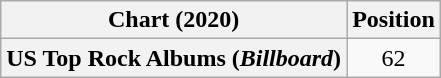<table class="wikitable plainrowheaders" style="text-align:center">
<tr>
<th scope="col">Chart (2020)</th>
<th scope="col">Position</th>
</tr>
<tr>
<th scope="row">US Top Rock Albums (<em>Billboard</em>)</th>
<td>62</td>
</tr>
</table>
